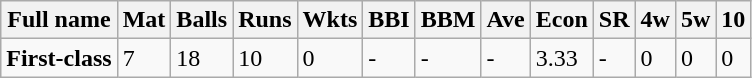<table class="wikitable">
<tr>
<th><strong>Full name</strong></th>
<th>Mat</th>
<th>Balls</th>
<th>Runs</th>
<th>Wkts</th>
<th>BBI</th>
<th>BBM</th>
<th>Ave</th>
<th>Econ</th>
<th>SR</th>
<th>4w</th>
<th>5w</th>
<th>10</th>
</tr>
<tr>
<td><strong>First-class</strong></td>
<td>7</td>
<td>18</td>
<td>10</td>
<td>0</td>
<td>-</td>
<td>-</td>
<td>-</td>
<td>3.33</td>
<td>-</td>
<td>0</td>
<td>0</td>
<td>0</td>
</tr>
</table>
